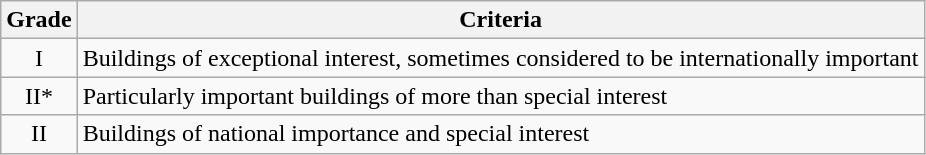<table class="wikitable">
<tr>
<th>Grade</th>
<th>Criteria</th>
</tr>
<tr>
<td align="center" >I</td>
<td>Buildings of exceptional interest, sometimes considered to be internationally important</td>
</tr>
<tr>
<td align="center" >II*</td>
<td>Particularly important buildings of more than special interest</td>
</tr>
<tr>
<td align="center" >II</td>
<td>Buildings of national importance and special interest</td>
</tr>
</table>
